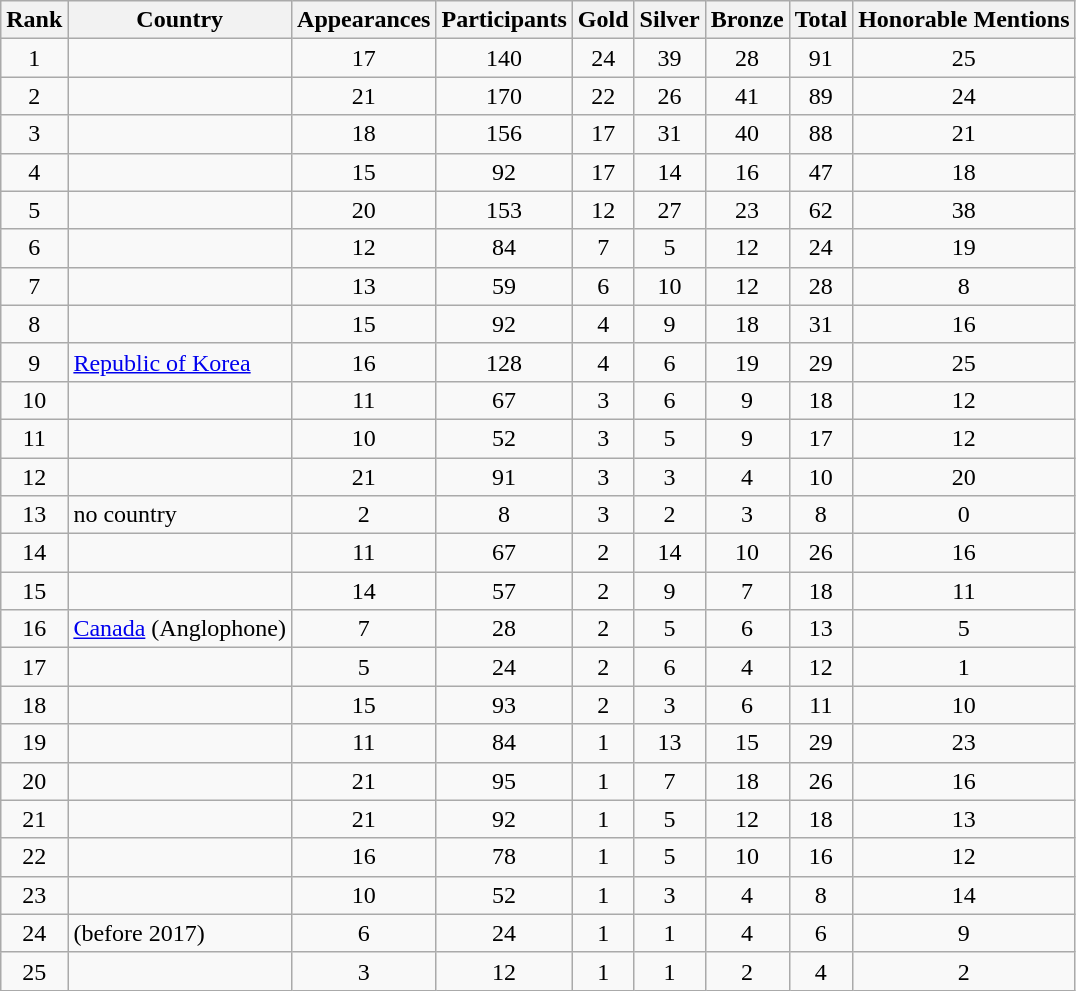<table class="wikitable sortable">
<tr>
<th>Rank</th>
<th>Country</th>
<th>Appearances</th>
<th>Participants</th>
<th>Gold</th>
<th>Silver</th>
<th>Bronze</th>
<th>Total</th>
<th>Honorable Mentions</th>
</tr>
<tr>
<td align="center">1</td>
<td align="left"></td>
<td align="center">17</td>
<td align="center">140</td>
<td align="center">24</td>
<td align="center">39</td>
<td align="center">28</td>
<td align="center">91</td>
<td align="center">25</td>
</tr>
<tr>
<td align="center">2</td>
<td align="left"></td>
<td align="center">21</td>
<td align="center">170</td>
<td align="center">22</td>
<td align="center">26</td>
<td align="center">41</td>
<td align="center">89</td>
<td align="center">24</td>
</tr>
<tr>
<td align=center>3</td>
<td align=left></td>
<td align=center>18</td>
<td align=center>156</td>
<td align=center>17</td>
<td align="center">31</td>
<td align="center">40</td>
<td align="center">88</td>
<td align="center">21</td>
</tr>
<tr>
<td align=center>4</td>
<td align=left></td>
<td align=center>15</td>
<td align="center">92</td>
<td align="center">17</td>
<td align="center">14</td>
<td align="center">16</td>
<td align="center">47</td>
<td align="center">18</td>
</tr>
<tr>
<td align=center>5</td>
<td align=left></td>
<td align=center>20</td>
<td align="center">153</td>
<td align="center">12</td>
<td align="center">27</td>
<td align="center">23</td>
<td align="center">62</td>
<td align="center">38</td>
</tr>
<tr>
<td align=center>6</td>
<td align=left></td>
<td align=center>12</td>
<td align="center">84</td>
<td align="center">7</td>
<td align="center">5</td>
<td align="center">12</td>
<td align="center">24</td>
<td align="center">19</td>
</tr>
<tr>
<td align="center">7</td>
<td align="left"></td>
<td align="center">13</td>
<td align="center">59</td>
<td align="center">6</td>
<td align="center">10</td>
<td align="center">12</td>
<td align="center">28</td>
<td align="center">8</td>
</tr>
<tr>
<td align="center">8</td>
<td align="left"></td>
<td align="center">15</td>
<td align="center">92</td>
<td align="center">4</td>
<td align="center">9</td>
<td align="center">18</td>
<td align="center">31</td>
<td align="center">16</td>
</tr>
<tr>
<td align="center">9</td>
<td align="left"> <a href='#'>Republic of Korea</a></td>
<td align="center">16</td>
<td align="center">128</td>
<td align="center">4</td>
<td align="center">6</td>
<td align="center">19</td>
<td align="center">29</td>
<td align="center">25</td>
</tr>
<tr>
<td align="center">10</td>
<td align="left"></td>
<td align="center">11</td>
<td align="center">67</td>
<td align="center">3</td>
<td align="center">6</td>
<td align="center">9</td>
<td align="center">18</td>
<td align="center">12</td>
</tr>
<tr>
<td align="center">11</td>
<td align="left"></td>
<td align="center">10</td>
<td align="center">52</td>
<td align="center">3</td>
<td align="center">5</td>
<td align="center">9</td>
<td align="center">17</td>
<td align="center">12</td>
</tr>
<tr>
<td align=center>12</td>
<td align=left></td>
<td align=center>21</td>
<td align="center">91</td>
<td align="center">3</td>
<td align=center>3</td>
<td align=center>4</td>
<td align="center">10</td>
<td align="center">20</td>
</tr>
<tr>
<td align=center>13</td>
<td align=left>no country</td>
<td align=center>2</td>
<td align=center>8</td>
<td align=center>3</td>
<td align=center>2</td>
<td align=center>3</td>
<td align=center>8</td>
<td align=center>0</td>
</tr>
<tr>
<td align=center>14</td>
<td align=left></td>
<td align=center>11</td>
<td align="center">67</td>
<td align="center">2</td>
<td align=center>14</td>
<td align="center">10</td>
<td align="center">26</td>
<td align="center">16</td>
</tr>
<tr>
<td align="center">15</td>
<td align="left"></td>
<td align="center">14</td>
<td align="center">57</td>
<td align="center">2</td>
<td align="center">9</td>
<td align="center">7</td>
<td align="center">18</td>
<td align="center">11</td>
</tr>
<tr>
<td align="center">16</td>
<td align="left"> <a href='#'>Canada</a> (Anglophone)</td>
<td align="center">7</td>
<td align="center">28</td>
<td align="center">2</td>
<td align="center">5</td>
<td align="center">6</td>
<td align="center">13</td>
<td align="center">5</td>
</tr>
<tr>
<td align=center>17</td>
<td align=left></td>
<td align=center>5</td>
<td align="center">24</td>
<td align="center">2</td>
<td align=center>6</td>
<td align="center">4</td>
<td align="center">12</td>
<td align="center">1</td>
</tr>
<tr>
<td align="center">18</td>
<td align="left"></td>
<td align="center">15</td>
<td align="center">93</td>
<td align="center">2</td>
<td align="center">3</td>
<td align="center">6</td>
<td align="center">11</td>
<td align="center">10</td>
</tr>
<tr>
<td align=center>19</td>
<td align=left></td>
<td align=center>11</td>
<td align="center">84</td>
<td align="center">1</td>
<td align=center>13</td>
<td align="center">15</td>
<td align=center>29</td>
<td align="center">23</td>
</tr>
<tr>
<td align="center">20</td>
<td align="left"></td>
<td align="center">21</td>
<td align="center">95</td>
<td align="center">1</td>
<td align="center">7</td>
<td align="center">18</td>
<td align="center">26</td>
<td align="center">16</td>
</tr>
<tr>
<td align="center">21</td>
<td align="left"></td>
<td align="center">21</td>
<td align="center">92</td>
<td align="center">1</td>
<td align="center">5</td>
<td align="center">12</td>
<td align="center">18</td>
<td align="center">13</td>
</tr>
<tr>
<td align="center">22</td>
<td align="left"></td>
<td align="center">16</td>
<td align="center">78</td>
<td align="center">1</td>
<td align="center">5</td>
<td align="center">10</td>
<td align="center">16</td>
<td align="center">12</td>
</tr>
<tr>
<td align="center">23</td>
<td align="left"></td>
<td align="center">10</td>
<td align="center">52</td>
<td align="center">1</td>
<td align="center">3</td>
<td align="center">4</td>
<td align="center">8</td>
<td align="center">14</td>
</tr>
<tr>
<td align=center>24</td>
<td align="left">(before 2017)</td>
<td align="center">6</td>
<td align=center>24</td>
<td align=center>1</td>
<td align=center>1</td>
<td align=center>4</td>
<td align=center>6</td>
<td align=center>9</td>
</tr>
<tr>
<td align="center">25</td>
<td align="left"></td>
<td align="center">3</td>
<td align="center">12</td>
<td align="center">1</td>
<td align="center">1</td>
<td align="center">2</td>
<td align="center">4</td>
<td align="center">2</td>
</tr>
</table>
